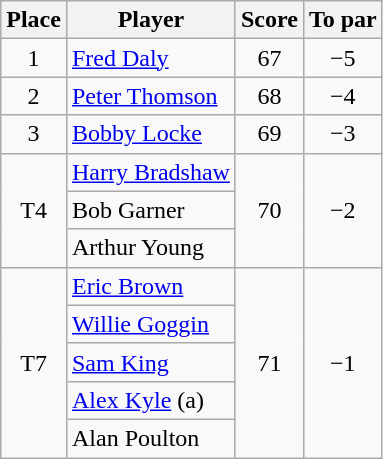<table class="wikitable">
<tr>
<th>Place</th>
<th>Player</th>
<th>Score</th>
<th>To par</th>
</tr>
<tr>
<td align="center">1</td>
<td> <a href='#'>Fred Daly</a></td>
<td align="center">67</td>
<td align="center">−5</td>
</tr>
<tr>
<td align="center">2</td>
<td> <a href='#'>Peter Thomson</a></td>
<td align="center">68</td>
<td align="center">−4</td>
</tr>
<tr>
<td align="center">3</td>
<td> <a href='#'>Bobby Locke</a></td>
<td align="center">69</td>
<td align="center">−3</td>
</tr>
<tr>
<td rowspan=3 align="center">T4</td>
<td> <a href='#'>Harry Bradshaw</a></td>
<td rowspan=3 align="center">70</td>
<td rowspan=3 align="center">−2</td>
</tr>
<tr>
<td> Bob Garner</td>
</tr>
<tr>
<td> Arthur Young  </td>
</tr>
<tr>
<td rowspan=5 align="center">T7</td>
<td> <a href='#'>Eric Brown</a></td>
<td rowspan=5 align="center">71</td>
<td rowspan=5 align="center">−1</td>
</tr>
<tr>
<td> <a href='#'>Willie Goggin</a></td>
</tr>
<tr>
<td> <a href='#'>Sam King</a></td>
</tr>
<tr>
<td> <a href='#'>Alex Kyle</a> (a)</td>
</tr>
<tr>
<td> Alan Poulton</td>
</tr>
</table>
